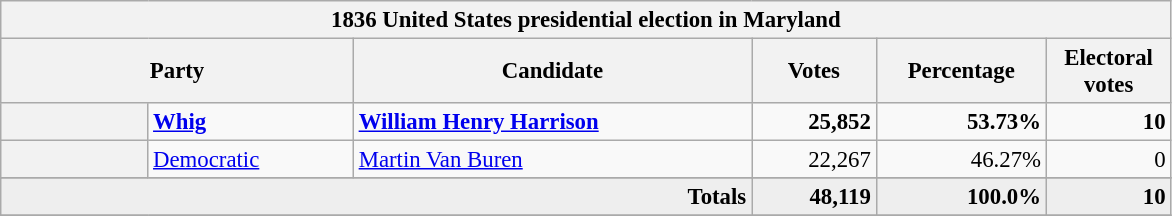<table class="wikitable" style="font-size: 95%;">
<tr>
<th colspan="6">1836 United States presidential election in Maryland</th>
</tr>
<tr>
<th colspan="2" style="width: 15em">Party</th>
<th style="width: 17em">Candidate</th>
<th style="width: 5em">Votes</th>
<th style="width: 7em">Percentage</th>
<th style="width: 5em">Electoral votes</th>
</tr>
<tr>
<th></th>
<td style="width: 130px"><strong><a href='#'>Whig</a></strong></td>
<td><strong><a href='#'>William Henry Harrison</a></strong></td>
<td align="right"><strong>25,852</strong></td>
<td align="right"><strong>53.73%</strong></td>
<td align="right"><strong>10</strong></td>
</tr>
<tr>
<th></th>
<td style="width: 130px"><a href='#'>Democratic</a></td>
<td><a href='#'>Martin Van Buren</a></td>
<td align="right">22,267</td>
<td align="right">46.27%</td>
<td align="right">0</td>
</tr>
<tr>
</tr>
<tr bgcolor="#EEEEEE">
<td colspan="3" align="right"><strong>Totals</strong></td>
<td align="right"><strong>48,119</strong></td>
<td align="right"><strong>100.0%</strong></td>
<td align="right"><strong>10</strong></td>
</tr>
<tr>
</tr>
</table>
